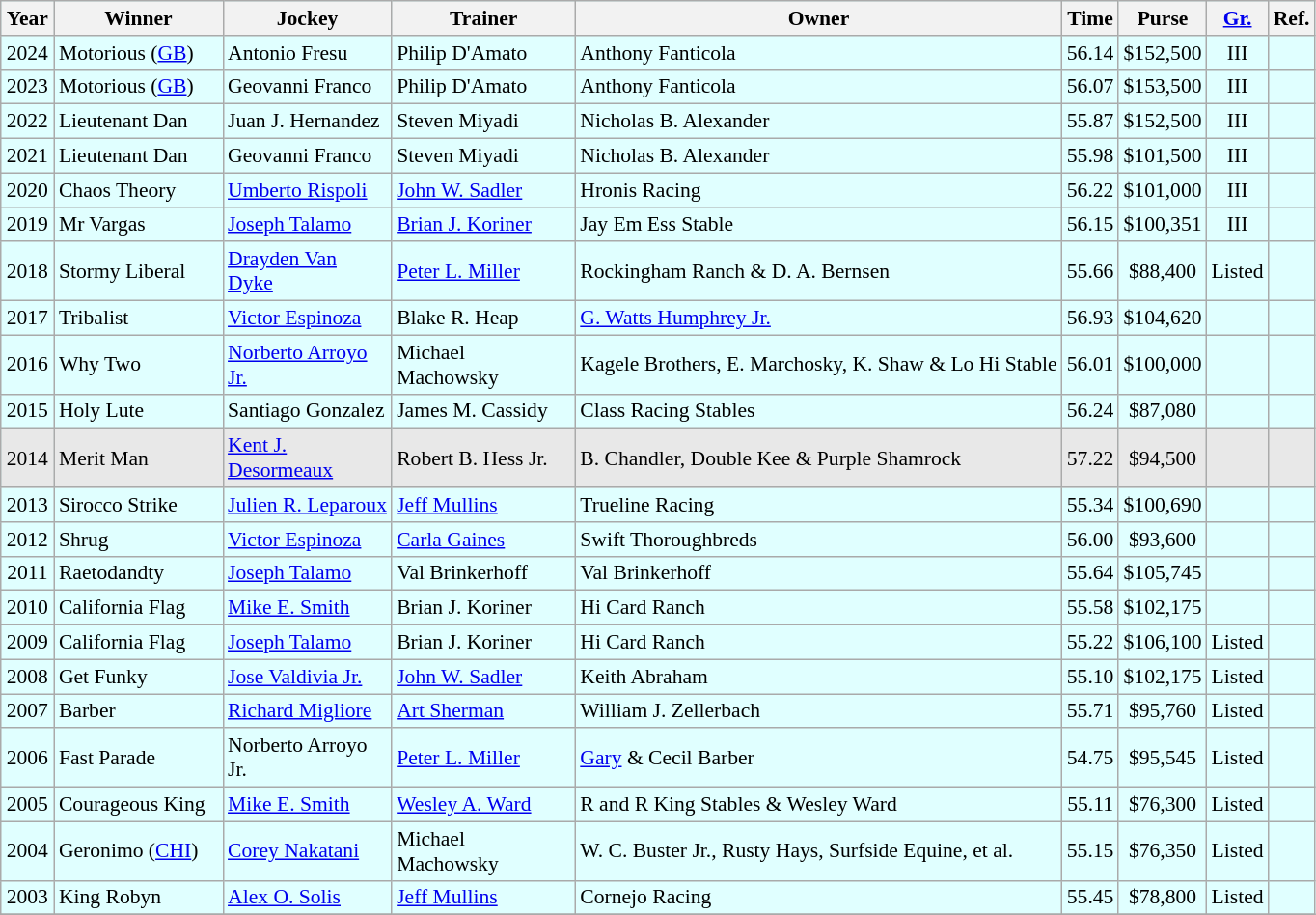<table class="wikitable sortable" style="font-size:90%; background-color:LightCyan">
<tr>
<th style="width:30px">Year</th>
<th style="width:110px">Winner</th>
<th style="width:110px">Jockey</th>
<th style="width:120px">Trainer</th>
<th>Owner<br></th>
<th style="width:25px">Time</th>
<th style="width:35px">Purse</th>
<th style="width:25px"><a href='#'>Gr.</a></th>
<th style="width:20px">Ref.</th>
</tr>
<tr>
<td align="center">2024</td>
<td>Motorious (<a href='#'>GB</a>)</td>
<td>Antonio Fresu</td>
<td>Philip D'Amato</td>
<td>Anthony Fanticola</td>
<td align=center>56.14</td>
<td align=center>$152,500</td>
<td align=center>III</td>
<td></td>
</tr>
<tr>
<td align="center">2023</td>
<td>Motorious (<a href='#'>GB</a>)</td>
<td>Geovanni Franco</td>
<td>Philip D'Amato</td>
<td>Anthony Fanticola</td>
<td align=center>56.07</td>
<td align=center>$153,500</td>
<td align=center>III</td>
<td></td>
</tr>
<tr>
<td align="center">2022</td>
<td>Lieutenant Dan</td>
<td>Juan J. Hernandez</td>
<td>Steven Miyadi</td>
<td>Nicholas B. Alexander</td>
<td align=center>55.87</td>
<td align=center>$152,500</td>
<td align=center>III</td>
<td></td>
</tr>
<tr>
<td align="center">2021</td>
<td>Lieutenant Dan</td>
<td>Geovanni Franco</td>
<td>Steven Miyadi</td>
<td>Nicholas B. Alexander</td>
<td align=center>55.98</td>
<td align=center>$101,500</td>
<td align=center>III</td>
<td></td>
</tr>
<tr>
<td align="center">2020</td>
<td>Chaos Theory</td>
<td><a href='#'>Umberto Rispoli</a></td>
<td><a href='#'>John W. Sadler</a></td>
<td>Hronis Racing</td>
<td align=center>56.22</td>
<td align=center>$101,000</td>
<td align=center>III</td>
<td></td>
</tr>
<tr>
<td align="center">2019</td>
<td>Mr Vargas</td>
<td><a href='#'>Joseph Talamo</a></td>
<td><a href='#'>Brian J. Koriner</a></td>
<td>Jay Em Ess Stable</td>
<td align=center>56.15</td>
<td align=center>$100,351</td>
<td align=center>III</td>
<td></td>
</tr>
<tr>
<td align="center">2018</td>
<td>Stormy Liberal</td>
<td><a href='#'>Drayden Van Dyke</a></td>
<td><a href='#'>Peter L. Miller</a></td>
<td>Rockingham Ranch & D. A. Bernsen</td>
<td align=center>55.66</td>
<td align=center>$88,400</td>
<td align=center>Listed</td>
<td></td>
</tr>
<tr>
<td align="center">2017</td>
<td>Tribalist</td>
<td><a href='#'>Victor Espinoza</a></td>
<td>Blake R. Heap</td>
<td><a href='#'>G. Watts Humphrey Jr.</a></td>
<td align=center>56.93</td>
<td align=center>$104,620</td>
<td align=center></td>
<td></td>
</tr>
<tr>
<td align="center">2016</td>
<td>Why Two</td>
<td><a href='#'>Norberto Arroyo Jr.</a></td>
<td>Michael Machowsky</td>
<td>Kagele Brothers, E. Marchosky, K. Shaw & Lo Hi Stable</td>
<td align=center>56.01</td>
<td align=center>$100,000</td>
<td align=center></td>
<td></td>
</tr>
<tr>
<td align="center">2015</td>
<td>Holy Lute</td>
<td>Santiago Gonzalez</td>
<td>James M. Cassidy</td>
<td>Class Racing Stables</td>
<td align=center>56.24</td>
<td align=center>$87,080</td>
<td align=center></td>
<td></td>
</tr>
<tr bgcolor=#E8E8E8>
<td align="center">2014</td>
<td>Merit Man</td>
<td><a href='#'>Kent J. Desormeaux</a></td>
<td>Robert B. Hess Jr.</td>
<td>B. Chandler, Double Kee & Purple Shamrock</td>
<td align=center>57.22</td>
<td align=center>$94,500</td>
<td align=center></td>
<td></td>
</tr>
<tr>
<td align="center">2013</td>
<td>Sirocco Strike</td>
<td><a href='#'>Julien R. Leparoux</a></td>
<td><a href='#'>Jeff Mullins</a></td>
<td>Trueline Racing</td>
<td align=center>55.34</td>
<td align=center>$100,690</td>
<td align=center></td>
<td></td>
</tr>
<tr>
<td align="center">2012</td>
<td>Shrug</td>
<td><a href='#'>Victor Espinoza</a></td>
<td><a href='#'>Carla Gaines</a></td>
<td>Swift Thoroughbreds</td>
<td align=center>56.00</td>
<td align=center>$93,600</td>
<td align=center></td>
<td></td>
</tr>
<tr>
<td align="center">2011</td>
<td>Raetodandty</td>
<td><a href='#'>Joseph Talamo</a></td>
<td>Val Brinkerhoff</td>
<td>Val Brinkerhoff</td>
<td align=center>55.64</td>
<td align=center>$105,745</td>
<td align=center></td>
<td></td>
</tr>
<tr>
<td align="center">2010</td>
<td>California Flag</td>
<td><a href='#'>Mike E. Smith</a></td>
<td>Brian J. Koriner</td>
<td>Hi Card Ranch</td>
<td align=center>55.58</td>
<td align=center>$102,175</td>
<td align=center></td>
<td></td>
</tr>
<tr>
<td align="center">2009</td>
<td>California Flag</td>
<td><a href='#'>Joseph Talamo</a></td>
<td>Brian J. Koriner</td>
<td>Hi Card Ranch</td>
<td align=center>55.22</td>
<td align=center>$106,100</td>
<td align=center>Listed</td>
<td></td>
</tr>
<tr>
<td align="center">2008</td>
<td>Get Funky</td>
<td><a href='#'>Jose Valdivia Jr.</a></td>
<td><a href='#'>John W. Sadler</a></td>
<td>Keith Abraham</td>
<td align=center>55.10</td>
<td align=center>$102,175</td>
<td align=center>Listed</td>
<td></td>
</tr>
<tr>
<td align="center">2007</td>
<td>Barber</td>
<td><a href='#'>Richard Migliore</a></td>
<td><a href='#'>Art Sherman</a></td>
<td>William J. Zellerbach</td>
<td align=center>55.71</td>
<td align=center>$95,760</td>
<td align=center>Listed</td>
<td></td>
</tr>
<tr>
<td align="center">2006</td>
<td>Fast Parade</td>
<td>Norberto Arroyo Jr.</td>
<td><a href='#'>Peter L. Miller</a></td>
<td><a href='#'>Gary</a> & Cecil Barber</td>
<td align=center>54.75</td>
<td align=center>$95,545</td>
<td align=center>Listed</td>
<td></td>
</tr>
<tr>
<td align="center">2005</td>
<td>Courageous King</td>
<td><a href='#'>Mike E. Smith</a></td>
<td><a href='#'>Wesley A. Ward</a></td>
<td>R and R King Stables & Wesley Ward</td>
<td align=center>55.11</td>
<td align=center>$76,300</td>
<td align=center>Listed</td>
<td></td>
</tr>
<tr>
<td align="center">2004</td>
<td>Geronimo (<a href='#'>CHI</a>)</td>
<td><a href='#'>Corey Nakatani</a></td>
<td>Michael Machowsky</td>
<td>W. C. Buster Jr., Rusty Hays, Surfside Equine, et al.</td>
<td align=center>55.15</td>
<td align=center>$76,350</td>
<td align=center>Listed</td>
<td></td>
</tr>
<tr>
<td align="center">2003</td>
<td>King Robyn</td>
<td><a href='#'>Alex O. Solis</a></td>
<td><a href='#'>Jeff Mullins</a></td>
<td>Cornejo Racing</td>
<td align=center>55.45</td>
<td align=center>$78,800</td>
<td align=center>Listed</td>
<td></td>
</tr>
<tr>
</tr>
</table>
